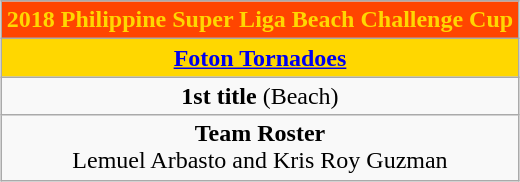<table class=wikitable style="text-align:center; margin:auto;">
<tr>
<th style="background:#FF4500; color:#FFD700;">2018 Philippine Super Liga Beach Challenge Cup</th>
</tr>
<tr bgcolor="gold">
<td><strong><a href='#'>Foton Tornadoes</a></strong></td>
</tr>
<tr>
<td><strong>1st title</strong> (Beach)</td>
</tr>
<tr>
<td><strong>Team Roster</strong><br>Lemuel Arbasto and Kris Roy Guzman</td>
</tr>
</table>
